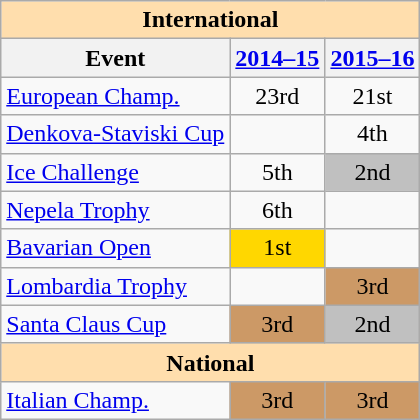<table class="wikitable" style="text-align:center">
<tr>
<th style="background-color: #ffdead; " colspan=3 align=center>International</th>
</tr>
<tr>
<th>Event</th>
<th><a href='#'>2014–15</a></th>
<th><a href='#'>2015–16</a></th>
</tr>
<tr>
<td align=left><a href='#'>European Champ.</a></td>
<td>23rd</td>
<td>21st</td>
</tr>
<tr>
<td align=left> <a href='#'>Denkova-Staviski Cup</a></td>
<td></td>
<td>4th</td>
</tr>
<tr>
<td align=left> <a href='#'>Ice Challenge</a></td>
<td>5th</td>
<td bgcolor=silver>2nd</td>
</tr>
<tr>
<td align=left> <a href='#'>Nepela Trophy</a></td>
<td>6th</td>
<td></td>
</tr>
<tr>
<td align=left><a href='#'>Bavarian Open</a></td>
<td bgcolor=gold>1st</td>
<td></td>
</tr>
<tr>
<td align=left><a href='#'>Lombardia Trophy</a></td>
<td></td>
<td bgcolor=cc9966>3rd</td>
</tr>
<tr>
<td align=left><a href='#'>Santa Claus Cup</a></td>
<td bgcolor=cc9966>3rd</td>
<td bgcolor=silver>2nd</td>
</tr>
<tr>
<th style="background-color: #ffdead; " colspan=3 align=center>National</th>
</tr>
<tr>
<td align=left><a href='#'>Italian Champ.</a></td>
<td bgcolor=cc9966>3rd</td>
<td bgcolor=cc9966>3rd</td>
</tr>
</table>
